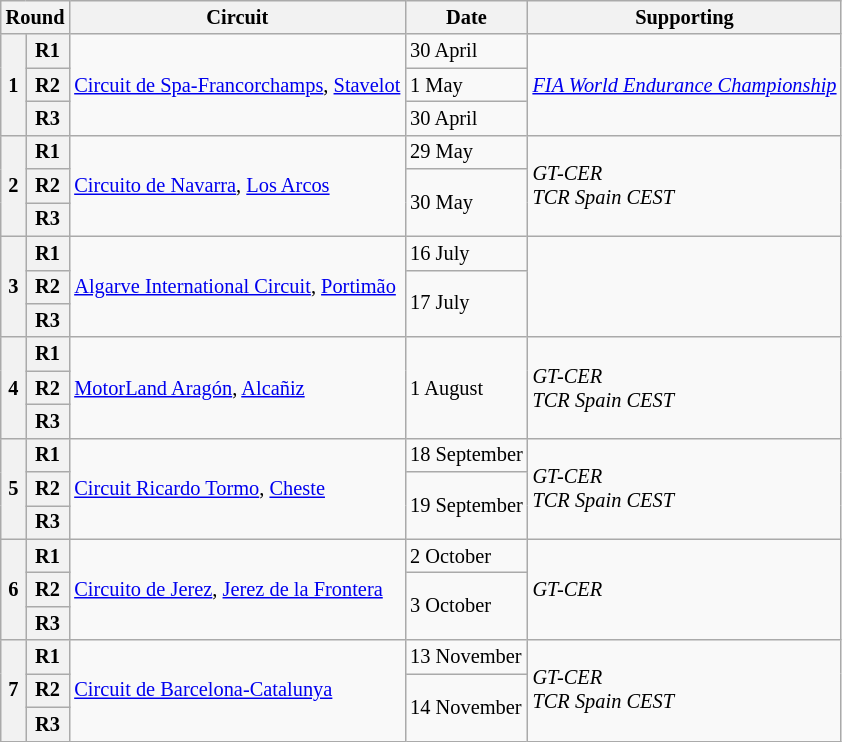<table class="wikitable" style="font-size: 85%">
<tr>
<th colspan=2>Round</th>
<th>Circuit</th>
<th>Date</th>
<th>Supporting</th>
</tr>
<tr>
<th rowspan=3>1</th>
<th>R1</th>
<td rowspan=3 nowrap> <a href='#'>Circuit de Spa-Francorchamps</a>, <a href='#'>Stavelot</a></td>
<td>30 April</td>
<td rowspan=3 nowrap><em><a href='#'>FIA World Endurance Championship</a></em></td>
</tr>
<tr>
<th>R2</th>
<td>1 May</td>
</tr>
<tr>
<th>R3</th>
<td>30 April</td>
</tr>
<tr>
<th rowspan=3>2</th>
<th>R1</th>
<td rowspan=3> <a href='#'>Circuito de Navarra</a>, <a href='#'>Los Arcos</a></td>
<td>29 May</td>
<td rowspan=3><em>GT-CER</em><br><em>TCR Spain CEST</em></td>
</tr>
<tr>
<th>R2</th>
<td rowspan=2>30 May</td>
</tr>
<tr>
<th>R3</th>
</tr>
<tr>
<th rowspan=3>3</th>
<th>R1</th>
<td rowspan=3> <a href='#'>Algarve International Circuit</a>, <a href='#'>Portimão</a></td>
<td>16 July</td>
<td rowspan=3></td>
</tr>
<tr>
<th>R2</th>
<td rowspan=2>17 July</td>
</tr>
<tr>
<th>R3</th>
</tr>
<tr>
<th rowspan=3>4</th>
<th>R1</th>
<td rowspan=3> <a href='#'>MotorLand Aragón</a>, <a href='#'>Alcañiz</a></td>
<td rowspan=3>1 August</td>
<td rowspan=3><em>GT-CER</em><br><em>TCR Spain CEST</em></td>
</tr>
<tr>
<th>R2</th>
</tr>
<tr>
<th>R3</th>
</tr>
<tr>
<th rowspan=3>5</th>
<th>R1</th>
<td rowspan=3> <a href='#'>Circuit Ricardo Tormo</a>, <a href='#'>Cheste</a></td>
<td nowrap>18 September</td>
<td rowspan=3><em>GT-CER</em><br><em>TCR Spain CEST</em></td>
</tr>
<tr>
<th>R2</th>
<td rowspan=2 nowrap>19 September</td>
</tr>
<tr>
<th>R3</th>
</tr>
<tr>
<th rowspan=3>6</th>
<th>R1</th>
<td rowspan=3> <a href='#'>Circuito de Jerez</a>, <a href='#'>Jerez de la Frontera</a></td>
<td>2 October</td>
<td rowspan=3><em>GT-CER</em></td>
</tr>
<tr>
<th>R2</th>
<td rowspan=2>3 October</td>
</tr>
<tr>
<th>R3</th>
</tr>
<tr>
<th rowspan=3>7</th>
<th>R1</th>
<td rowspan=3> <a href='#'>Circuit de Barcelona-Catalunya</a></td>
<td>13 November</td>
<td rowspan=3><em>GT-CER</em><br><em>TCR Spain CEST</em></td>
</tr>
<tr>
<th>R2</th>
<td rowspan=2>14 November</td>
</tr>
<tr>
<th>R3</th>
</tr>
</table>
